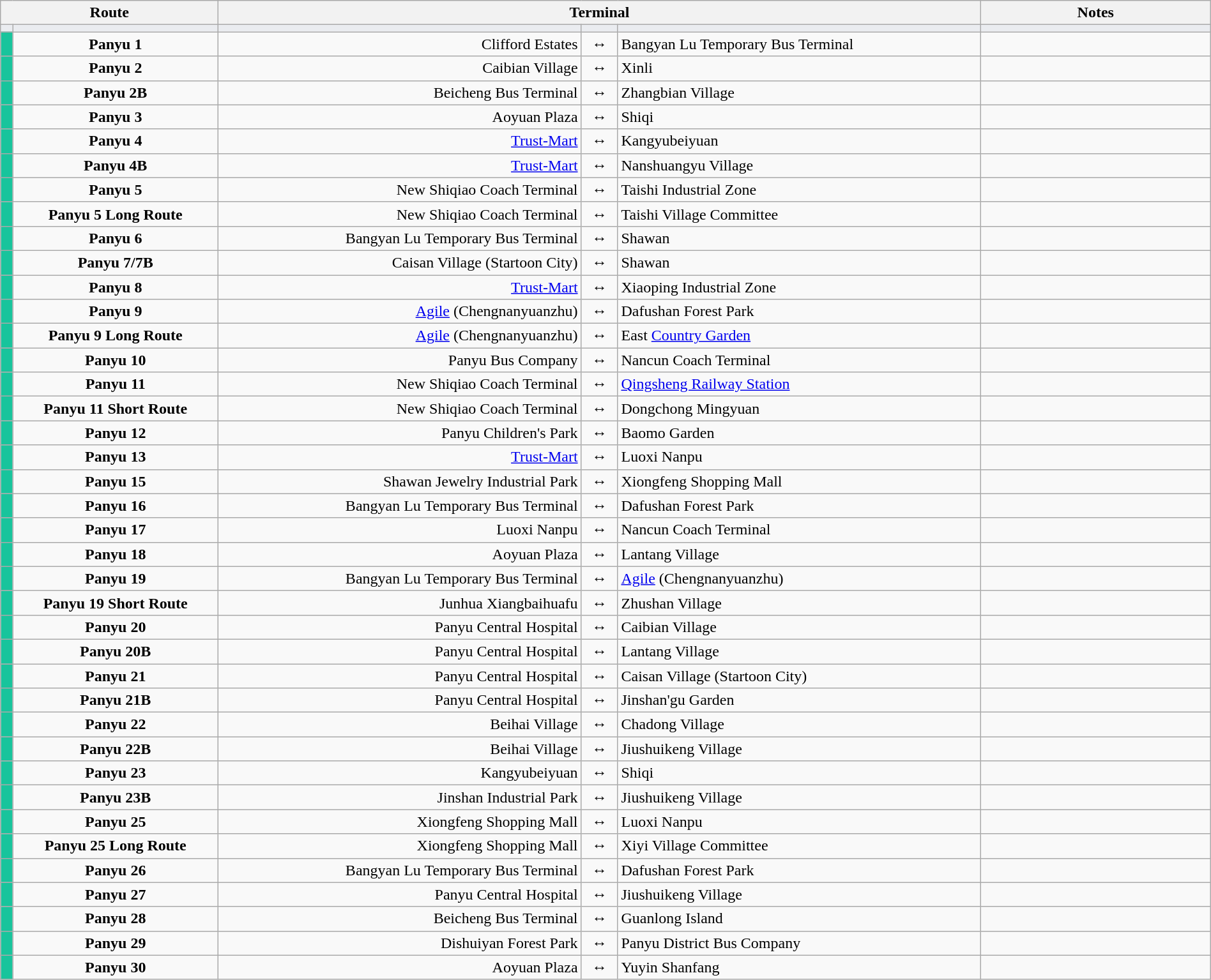<table class="wikitable sortable" style="width:100%; text-align:center;">
<tr>
<th colspan="2" width="18%">Route</th>
<th colspan="3">Terminal</th>
<th width="19%">Notes</th>
</tr>
<tr style="background:#EAECF0" height=0>
<td width="1%"></td>
<td></td>
<td width="30%"></td>
<td></td>
<td width="30%"></td>
<td></td>
</tr>
<tr>
<td style="background:#18c49c"></td>
<td><strong>Panyu 1</strong></td>
<td align=right>Clifford Estates</td>
<td>↔</td>
<td align=left>Bangyan Lu Temporary Bus Terminal</td>
<td></td>
</tr>
<tr>
<td style="background:#18c49c"></td>
<td><strong>Panyu 2</strong></td>
<td align=right>Caibian Village</td>
<td>↔</td>
<td align=left>Xinli</td>
<td></td>
</tr>
<tr>
<td style="background:#18c49c"></td>
<td><strong>Panyu 2B</strong></td>
<td align=right>Beicheng Bus Terminal</td>
<td>↔</td>
<td align=left>Zhangbian Village</td>
<td></td>
</tr>
<tr>
<td style="background:#18c49c"></td>
<td><strong>Panyu 3</strong></td>
<td align=right>Aoyuan Plaza</td>
<td>↔</td>
<td align=left>Shiqi</td>
<td></td>
</tr>
<tr>
<td style="background:#18c49c"></td>
<td><strong>Panyu 4</strong></td>
<td align=right><a href='#'>Trust-Mart</a></td>
<td>↔</td>
<td align=left>Kangyubeiyuan</td>
<td></td>
</tr>
<tr>
<td style="background:#18c49c"></td>
<td><strong>Panyu 4B</strong></td>
<td align=right><a href='#'>Trust-Mart</a></td>
<td>↔</td>
<td align=left>Nanshuangyu Village</td>
<td></td>
</tr>
<tr>
<td style="background:#18c49c"></td>
<td><strong>Panyu 5</strong></td>
<td align=right>New Shiqiao Coach Terminal</td>
<td>↔</td>
<td align=left>Taishi Industrial Zone</td>
<td></td>
</tr>
<tr>
<td style="background:#18c49c"></td>
<td><strong>Panyu 5 Long Route</strong></td>
<td align=right>New Shiqiao Coach Terminal</td>
<td>↔</td>
<td align=left>Taishi Village Committee</td>
<td></td>
</tr>
<tr>
<td style="background:#18c49c"></td>
<td><strong>Panyu 6</strong></td>
<td align=right>Bangyan Lu Temporary Bus Terminal</td>
<td>↔</td>
<td align=left>Shawan</td>
<td></td>
</tr>
<tr>
<td style="background:#18c49c"></td>
<td><strong>Panyu 7/7B</strong></td>
<td align=right>Caisan Village (Startoon City)</td>
<td>↔</td>
<td align=left>Shawan</td>
<td></td>
</tr>
<tr>
<td style="background:#18c49c"></td>
<td><strong>Panyu 8</strong></td>
<td align=right><a href='#'>Trust-Mart</a></td>
<td>↔</td>
<td align=left>Xiaoping Industrial Zone</td>
<td></td>
</tr>
<tr>
<td style="background:#18c49c"></td>
<td><strong>Panyu 9</strong></td>
<td align=right><a href='#'>Agile</a> (Chengnanyuanzhu)</td>
<td>↔</td>
<td align=left>Dafushan Forest Park</td>
<td></td>
</tr>
<tr>
<td style="background:#18c49c"></td>
<td><strong>Panyu 9 Long Route</strong></td>
<td align=right><a href='#'>Agile</a> (Chengnanyuanzhu)</td>
<td>↔</td>
<td align=left>East <a href='#'>Country Garden</a></td>
<td></td>
</tr>
<tr>
<td style="background:#18c49c"></td>
<td><strong>Panyu 10</strong></td>
<td align=right>Panyu Bus Company</td>
<td>↔</td>
<td align=left>Nancun Coach Terminal</td>
<td></td>
</tr>
<tr>
<td style="background:#18c49c"></td>
<td><strong>Panyu 11</strong></td>
<td align=right>New Shiqiao Coach Terminal</td>
<td>↔</td>
<td align=left><a href='#'>Qingsheng Railway Station</a></td>
<td></td>
</tr>
<tr>
<td style="background:#18c49c"></td>
<td><strong>Panyu 11 Short Route</strong></td>
<td align=right>New Shiqiao Coach Terminal</td>
<td>↔</td>
<td align=left>Dongchong Mingyuan</td>
<td></td>
</tr>
<tr>
<td style="background:#18c49c"></td>
<td><strong>Panyu 12</strong></td>
<td align=right>Panyu Children's Park</td>
<td>↔</td>
<td align=left>Baomo Garden</td>
<td></td>
</tr>
<tr>
<td style="background:#18c49c"></td>
<td><strong>Panyu 13</strong></td>
<td align=right><a href='#'>Trust-Mart</a></td>
<td>↔</td>
<td align=left>Luoxi Nanpu</td>
<td></td>
</tr>
<tr>
<td style="background:#18c49c"></td>
<td><strong>Panyu 15</strong></td>
<td align=right>Shawan Jewelry Industrial Park</td>
<td>↔</td>
<td align=left>Xiongfeng Shopping Mall</td>
<td></td>
</tr>
<tr>
<td style="background:#18c49c"></td>
<td><strong>Panyu 16</strong></td>
<td align=right>Bangyan Lu Temporary Bus Terminal</td>
<td>↔</td>
<td align=left>Dafushan Forest Park</td>
<td></td>
</tr>
<tr>
<td style="background:#18c49c"></td>
<td><strong>Panyu 17</strong></td>
<td align=right>Luoxi Nanpu</td>
<td>↔</td>
<td align=left>Nancun Coach Terminal</td>
<td></td>
</tr>
<tr>
<td style="background:#18c49c"></td>
<td><strong>Panyu 18</strong></td>
<td align=right>Aoyuan Plaza</td>
<td>↔</td>
<td align=left>Lantang Village</td>
<td></td>
</tr>
<tr>
<td style="background:#18c49c"></td>
<td><strong>Panyu 19</strong></td>
<td align=right>Bangyan Lu Temporary Bus Terminal</td>
<td>↔</td>
<td align=left><a href='#'>Agile</a> (Chengnanyuanzhu)</td>
<td></td>
</tr>
<tr>
<td style="background:#18c49c"></td>
<td><strong>Panyu 19 Short Route</strong></td>
<td align=right>Junhua Xiangbaihuafu</td>
<td>↔</td>
<td align=left>Zhushan Village</td>
<td></td>
</tr>
<tr>
<td style="background:#18c49c"></td>
<td><strong>Panyu 20</strong></td>
<td align=right>Panyu Central Hospital</td>
<td>↔</td>
<td align=left>Caibian Village</td>
<td></td>
</tr>
<tr>
<td style="background:#18c49c"></td>
<td><strong>Panyu 20B</strong></td>
<td align=right>Panyu Central Hospital</td>
<td>↔</td>
<td align=left>Lantang Village</td>
<td></td>
</tr>
<tr>
<td style="background:#18c49c"></td>
<td><strong>Panyu 21</strong></td>
<td align=right>Panyu Central Hospital</td>
<td>↔</td>
<td align=left>Caisan Village (Startoon City)</td>
<td></td>
</tr>
<tr>
<td style="background:#18c49c"></td>
<td><strong>Panyu 21B</strong></td>
<td align=right>Panyu Central Hospital</td>
<td>↔</td>
<td align=left>Jinshan'gu Garden</td>
<td></td>
</tr>
<tr>
<td style="background:#18c49c"></td>
<td><strong>Panyu 22</strong></td>
<td align=right>Beihai Village</td>
<td>↔</td>
<td align=left>Chadong Village</td>
<td></td>
</tr>
<tr>
<td style="background:#18c49c"></td>
<td><strong>Panyu 22B</strong></td>
<td align=right>Beihai Village</td>
<td>↔</td>
<td align=left>Jiushuikeng Village</td>
<td></td>
</tr>
<tr>
<td style="background:#18c49c"></td>
<td><strong>Panyu 23</strong></td>
<td align=right>Kangyubeiyuan</td>
<td>↔</td>
<td align=left>Shiqi</td>
<td></td>
</tr>
<tr>
<td style="background:#18c49c"></td>
<td><strong>Panyu 23B</strong></td>
<td align=right>Jinshan Industrial Park</td>
<td>↔</td>
<td align=left>Jiushuikeng Village</td>
<td></td>
</tr>
<tr>
<td style="background:#18c49c"></td>
<td><strong>Panyu 25</strong></td>
<td align=right>Xiongfeng Shopping Mall</td>
<td>↔</td>
<td align=left>Luoxi Nanpu</td>
<td></td>
</tr>
<tr>
<td style="background:#18c49c"></td>
<td><strong>Panyu 25 Long Route</strong></td>
<td align=right>Xiongfeng Shopping Mall</td>
<td>↔</td>
<td align=left>Xiyi Village Committee</td>
<td></td>
</tr>
<tr>
<td style="background:#18c49c"></td>
<td><strong>Panyu 26</strong></td>
<td align=right>Bangyan Lu Temporary Bus Terminal</td>
<td>↔</td>
<td align=left>Dafushan Forest Park</td>
<td></td>
</tr>
<tr>
<td style="background:#18c49c"></td>
<td><strong>Panyu 27</strong></td>
<td align=right>Panyu Central Hospital</td>
<td>↔</td>
<td align=left>Jiushuikeng Village</td>
<td></td>
</tr>
<tr>
<td style="background:#18c49c"></td>
<td><strong>Panyu 28</strong></td>
<td align=right>Beicheng Bus Terminal</td>
<td>↔</td>
<td align=left>Guanlong Island</td>
<td></td>
</tr>
<tr>
<td style="background:#18c49c"></td>
<td><strong>Panyu 29</strong></td>
<td align=right>Dishuiyan Forest Park</td>
<td>↔</td>
<td align=left>Panyu District Bus Company</td>
<td></td>
</tr>
<tr>
<td style="background:#18c49c"></td>
<td><strong>Panyu 30</strong></td>
<td align=right>Aoyuan Plaza</td>
<td>↔</td>
<td align=left>Yuyin Shanfang</td>
<td></td>
</tr>
</table>
